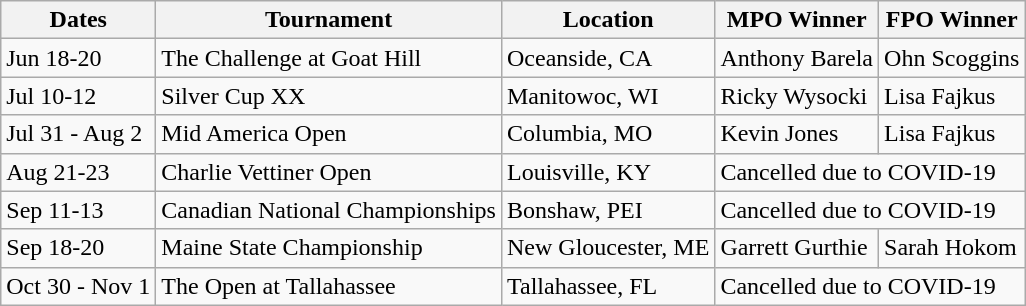<table class="wikitable">
<tr>
<th>Dates</th>
<th>Tournament</th>
<th>Location</th>
<th>MPO Winner</th>
<th>FPO Winner</th>
</tr>
<tr>
<td>Jun 18-20</td>
<td>The Challenge at Goat Hill</td>
<td>Oceanside, CA</td>
<td> Anthony Barela</td>
<td> Ohn Scoggins</td>
</tr>
<tr>
<td>Jul 10-12</td>
<td>Silver Cup XX</td>
<td>Manitowoc, WI</td>
<td> Ricky Wysocki</td>
<td> Lisa Fajkus</td>
</tr>
<tr>
<td>Jul 31 - Aug 2</td>
<td>Mid America Open</td>
<td>Columbia, MO</td>
<td> Kevin Jones</td>
<td> Lisa Fajkus</td>
</tr>
<tr>
<td>Aug 21-23</td>
<td>Charlie Vettiner Open</td>
<td>Louisville, KY</td>
<td colspan="2">Cancelled due to COVID-19</td>
</tr>
<tr>
<td>Sep 11-13</td>
<td>Canadian National Championships</td>
<td>Bonshaw, PEI</td>
<td colspan="2">Cancelled due to COVID-19</td>
</tr>
<tr>
<td>Sep 18-20</td>
<td>Maine State Championship</td>
<td>New Gloucester, ME</td>
<td> Garrett Gurthie</td>
<td> Sarah Hokom</td>
</tr>
<tr>
<td>Oct 30 - Nov 1</td>
<td>The Open at Tallahassee</td>
<td>Tallahassee, FL</td>
<td colspan="2">Cancelled due to COVID-19</td>
</tr>
</table>
